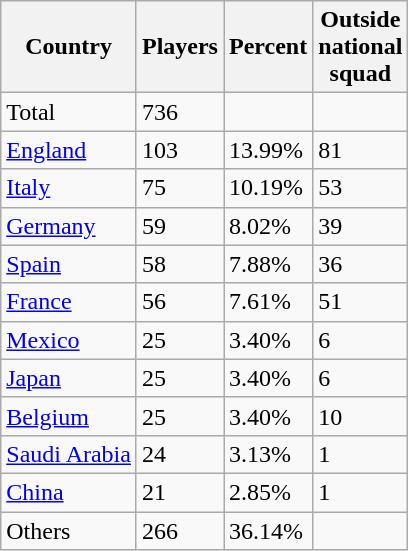<table class="wikitable sortable">
<tr>
<th>Country</th>
<th>Players</th>
<th>Percent</th>
<th>Outside <br> national <br> squad</th>
</tr>
<tr>
<td>Total</td>
<td>736</td>
<td></td>
<td></td>
</tr>
<tr>
<td><a href='#'>England</a></td>
<td>103</td>
<td>13.99%</td>
<td>81</td>
</tr>
<tr>
<td><a href='#'>Italy</a></td>
<td>75</td>
<td>10.19%</td>
<td>53</td>
</tr>
<tr>
<td><a href='#'>Germany</a></td>
<td>59</td>
<td>8.02%</td>
<td>39</td>
</tr>
<tr>
<td><a href='#'>Spain</a></td>
<td>58</td>
<td>7.88%</td>
<td>36</td>
</tr>
<tr>
<td><a href='#'>France</a></td>
<td>56</td>
<td>7.61%</td>
<td>51</td>
</tr>
<tr>
<td><a href='#'>Mexico</a></td>
<td>25</td>
<td>3.40%</td>
<td>6</td>
</tr>
<tr>
<td><a href='#'>Japan</a></td>
<td>25</td>
<td>3.40%</td>
<td>6</td>
</tr>
<tr>
<td><a href='#'>Belgium</a></td>
<td>25</td>
<td>3.40%</td>
<td>10</td>
</tr>
<tr>
<td><a href='#'>Saudi Arabia</a></td>
<td>24</td>
<td>3.13%</td>
<td>1</td>
</tr>
<tr>
<td><a href='#'>China</a></td>
<td>21</td>
<td>2.85%</td>
<td>1</td>
</tr>
<tr>
<td>Others</td>
<td>266</td>
<td>36.14%</td>
<td></td>
</tr>
</table>
